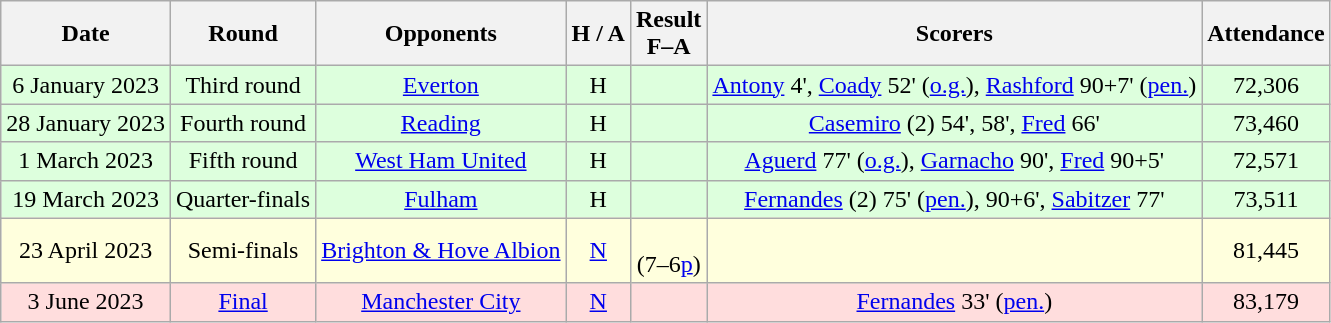<table class="wikitable" style="text-align:center">
<tr>
<th>Date</th>
<th>Round</th>
<th>Opponents</th>
<th>H / A</th>
<th>Result<br>F–A</th>
<th>Scorers</th>
<th>Attendance</th>
</tr>
<tr bgcolor="#ddffdd">
<td>6 January 2023</td>
<td>Third round</td>
<td><a href='#'>Everton</a></td>
<td>H</td>
<td></td>
<td><a href='#'>Antony</a> 4', <a href='#'>Coady</a> 52' (<a href='#'>o.g.</a>), <a href='#'>Rashford</a> 90+7' (<a href='#'>pen.</a>)</td>
<td>72,306</td>
</tr>
<tr bgcolor="#ddffdd">
<td>28 January 2023</td>
<td>Fourth round</td>
<td><a href='#'>Reading</a></td>
<td>H</td>
<td></td>
<td><a href='#'>Casemiro</a> (2) 54', 58', <a href='#'>Fred</a> 66'</td>
<td>73,460</td>
</tr>
<tr bgcolor="#ddffdd">
<td>1 March 2023</td>
<td>Fifth round</td>
<td><a href='#'>West Ham United</a></td>
<td>H</td>
<td></td>
<td><a href='#'>Aguerd</a> 77' (<a href='#'>o.g.</a>), <a href='#'>Garnacho</a> 90', <a href='#'>Fred</a> 90+5'</td>
<td>72,571</td>
</tr>
<tr bgcolor="#ddffdd">
<td>19 March 2023</td>
<td>Quarter-finals</td>
<td><a href='#'>Fulham</a></td>
<td>H</td>
<td></td>
<td><a href='#'>Fernandes</a> (2) 75' (<a href='#'>pen.</a>), 90+6', <a href='#'>Sabitzer</a> 77'</td>
<td>73,511</td>
</tr>
<tr bgcolor="#ffffdd">
<td>23 April 2023</td>
<td>Semi-finals</td>
<td><a href='#'>Brighton & Hove Albion</a></td>
<td><a href='#'>N</a></td>
<td> <br>(7–6<a href='#'>p</a>)</td>
<td></td>
<td>81,445</td>
</tr>
<tr bgcolor="#ffdddd">
<td>3 June 2023</td>
<td><a href='#'>Final</a></td>
<td><a href='#'>Manchester City</a></td>
<td><a href='#'>N</a></td>
<td></td>
<td><a href='#'>Fernandes</a> 33' (<a href='#'>pen.</a>)</td>
<td>83,179</td>
</tr>
</table>
